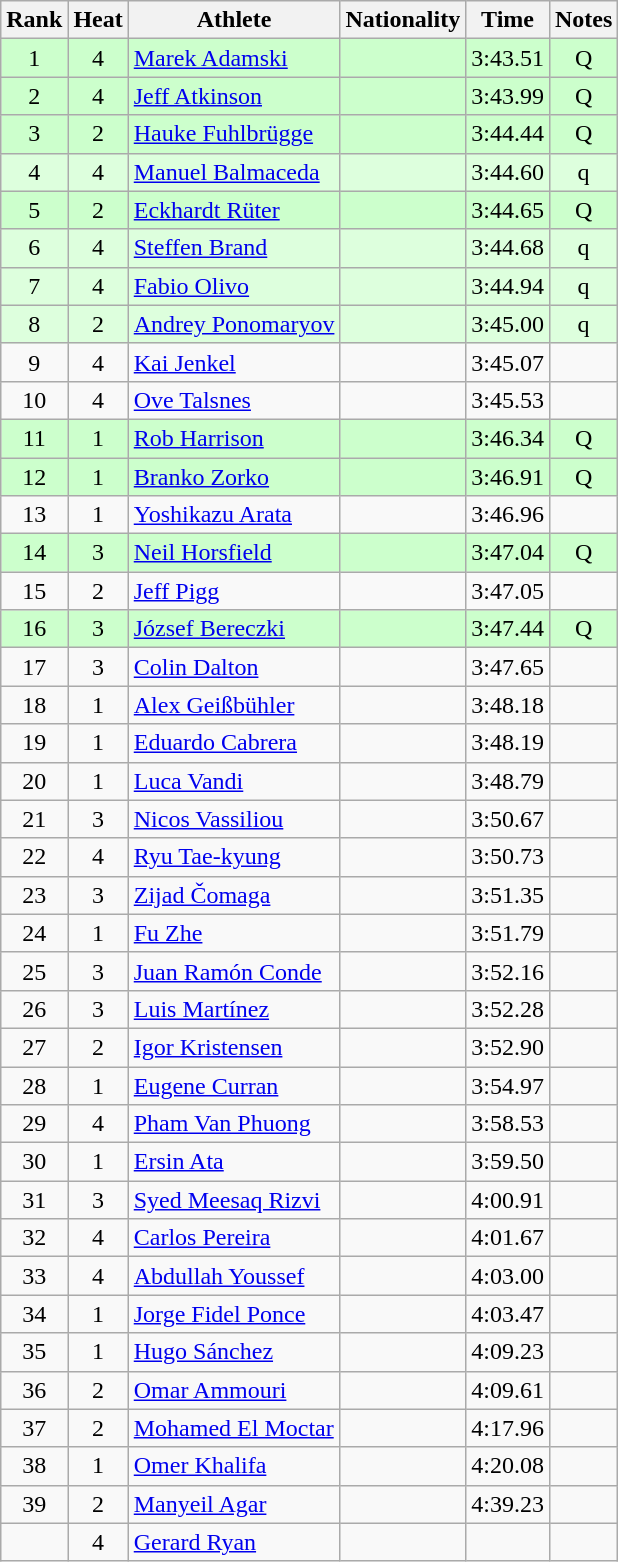<table class="wikitable sortable" style="text-align:center">
<tr>
<th>Rank</th>
<th>Heat</th>
<th>Athlete</th>
<th>Nationality</th>
<th>Time</th>
<th>Notes</th>
</tr>
<tr bgcolor=ccffcc>
<td>1</td>
<td>4</td>
<td align=left><a href='#'>Marek Adamski</a></td>
<td align=left></td>
<td>3:43.51</td>
<td>Q</td>
</tr>
<tr bgcolor=ccffcc>
<td>2</td>
<td>4</td>
<td align=left><a href='#'>Jeff Atkinson</a></td>
<td align=left></td>
<td>3:43.99</td>
<td>Q</td>
</tr>
<tr bgcolor=ccffcc>
<td>3</td>
<td>2</td>
<td align=left><a href='#'>Hauke Fuhlbrügge</a></td>
<td align=left></td>
<td>3:44.44</td>
<td>Q</td>
</tr>
<tr bgcolor=ddffdd>
<td>4</td>
<td>4</td>
<td align=left><a href='#'>Manuel Balmaceda</a></td>
<td align=left></td>
<td>3:44.60</td>
<td>q</td>
</tr>
<tr bgcolor=ccffcc>
<td>5</td>
<td>2</td>
<td align=left><a href='#'>Eckhardt Rüter</a></td>
<td align=left></td>
<td>3:44.65</td>
<td>Q</td>
</tr>
<tr bgcolor=ddffdd>
<td>6</td>
<td>4</td>
<td align=left><a href='#'>Steffen Brand</a></td>
<td align=left></td>
<td>3:44.68</td>
<td>q</td>
</tr>
<tr bgcolor=ddffdd>
<td>7</td>
<td>4</td>
<td align=left><a href='#'>Fabio Olivo</a></td>
<td align=left></td>
<td>3:44.94</td>
<td>q</td>
</tr>
<tr bgcolor=ddffdd>
<td>8</td>
<td>2</td>
<td align=left><a href='#'>Andrey Ponomaryov</a></td>
<td align=left></td>
<td>3:45.00</td>
<td>q</td>
</tr>
<tr>
<td>9</td>
<td>4</td>
<td align=left><a href='#'>Kai Jenkel</a></td>
<td align=left></td>
<td>3:45.07</td>
<td></td>
</tr>
<tr>
<td>10</td>
<td>4</td>
<td align=left><a href='#'>Ove Talsnes</a></td>
<td align=left></td>
<td>3:45.53</td>
<td></td>
</tr>
<tr bgcolor=ccffcc>
<td>11</td>
<td>1</td>
<td align=left><a href='#'>Rob Harrison</a></td>
<td align=left></td>
<td>3:46.34</td>
<td>Q</td>
</tr>
<tr bgcolor=ccffcc>
<td>12</td>
<td>1</td>
<td align=left><a href='#'>Branko Zorko</a></td>
<td align=left></td>
<td>3:46.91</td>
<td>Q</td>
</tr>
<tr>
<td>13</td>
<td>1</td>
<td align=left><a href='#'>Yoshikazu Arata</a></td>
<td align=left></td>
<td>3:46.96</td>
<td></td>
</tr>
<tr bgcolor=ccffcc>
<td>14</td>
<td>3</td>
<td align=left><a href='#'>Neil Horsfield</a></td>
<td align=left></td>
<td>3:47.04</td>
<td>Q</td>
</tr>
<tr>
<td>15</td>
<td>2</td>
<td align=left><a href='#'>Jeff Pigg</a></td>
<td align=left></td>
<td>3:47.05</td>
<td></td>
</tr>
<tr bgcolor=ccffcc>
<td>16</td>
<td>3</td>
<td align=left><a href='#'>József Bereczki</a></td>
<td align=left></td>
<td>3:47.44</td>
<td>Q</td>
</tr>
<tr>
<td>17</td>
<td>3</td>
<td align=left><a href='#'>Colin Dalton</a></td>
<td align=left></td>
<td>3:47.65</td>
<td></td>
</tr>
<tr>
<td>18</td>
<td>1</td>
<td align=left><a href='#'>Alex Geißbühler</a></td>
<td align=left></td>
<td>3:48.18</td>
<td></td>
</tr>
<tr>
<td>19</td>
<td>1</td>
<td align=left><a href='#'>Eduardo Cabrera</a></td>
<td align=left></td>
<td>3:48.19</td>
<td></td>
</tr>
<tr>
<td>20</td>
<td>1</td>
<td align=left><a href='#'>Luca Vandi</a></td>
<td align=left></td>
<td>3:48.79</td>
<td></td>
</tr>
<tr>
<td>21</td>
<td>3</td>
<td align=left><a href='#'>Nicos Vassiliou</a></td>
<td align=left></td>
<td>3:50.67</td>
<td></td>
</tr>
<tr>
<td>22</td>
<td>4</td>
<td align=left><a href='#'>Ryu Tae-kyung</a></td>
<td align=left></td>
<td>3:50.73</td>
<td></td>
</tr>
<tr>
<td>23</td>
<td>3</td>
<td align=left><a href='#'>Zijad Čomaga</a></td>
<td align=left></td>
<td>3:51.35</td>
<td></td>
</tr>
<tr>
<td>24</td>
<td>1</td>
<td align=left><a href='#'>Fu Zhe </a></td>
<td align=left></td>
<td>3:51.79</td>
<td></td>
</tr>
<tr>
<td>25</td>
<td>3</td>
<td align=left><a href='#'>Juan Ramón Conde</a></td>
<td align=left></td>
<td>3:52.16</td>
<td></td>
</tr>
<tr>
<td>26</td>
<td>3</td>
<td align=left><a href='#'>Luis Martínez</a></td>
<td align=left></td>
<td>3:52.28</td>
<td></td>
</tr>
<tr>
<td>27</td>
<td>2</td>
<td align=left><a href='#'>Igor Kristensen</a></td>
<td align=left></td>
<td>3:52.90</td>
<td></td>
</tr>
<tr>
<td>28</td>
<td>1</td>
<td align=left><a href='#'>Eugene Curran</a></td>
<td align=left></td>
<td>3:54.97</td>
<td></td>
</tr>
<tr>
<td>29</td>
<td>4</td>
<td align=left><a href='#'>Pham Van Phuong</a></td>
<td align=left></td>
<td>3:58.53</td>
<td></td>
</tr>
<tr>
<td>30</td>
<td>1</td>
<td align=left><a href='#'>Ersin Ata</a></td>
<td align=left></td>
<td>3:59.50</td>
<td></td>
</tr>
<tr>
<td>31</td>
<td>3</td>
<td align=left><a href='#'>Syed Meesaq Rizvi</a></td>
<td align=left></td>
<td>4:00.91</td>
<td></td>
</tr>
<tr>
<td>32</td>
<td>4</td>
<td align=left><a href='#'>Carlos Pereira</a></td>
<td align=left></td>
<td>4:01.67</td>
<td></td>
</tr>
<tr>
<td>33</td>
<td>4</td>
<td align=left><a href='#'>Abdullah Youssef</a></td>
<td align=left></td>
<td>4:03.00</td>
<td></td>
</tr>
<tr>
<td>34</td>
<td>1</td>
<td align=left><a href='#'>Jorge Fidel Ponce</a></td>
<td align=left></td>
<td>4:03.47</td>
<td></td>
</tr>
<tr>
<td>35</td>
<td>1</td>
<td align=left><a href='#'>Hugo Sánchez</a></td>
<td align=left></td>
<td>4:09.23</td>
<td></td>
</tr>
<tr>
<td>36</td>
<td>2</td>
<td align=left><a href='#'>Omar Ammouri</a></td>
<td align=left></td>
<td>4:09.61</td>
<td></td>
</tr>
<tr>
<td>37</td>
<td>2</td>
<td align=left><a href='#'>Mohamed El Moctar</a></td>
<td align=left></td>
<td>4:17.96</td>
<td></td>
</tr>
<tr>
<td>38</td>
<td>1</td>
<td align=left><a href='#'>Omer Khalifa</a></td>
<td align=left></td>
<td>4:20.08</td>
<td></td>
</tr>
<tr>
<td>39</td>
<td>2</td>
<td align=left><a href='#'>Manyeil Agar</a></td>
<td align=left></td>
<td>4:39.23</td>
<td></td>
</tr>
<tr>
<td></td>
<td>4</td>
<td align=left><a href='#'>Gerard Ryan</a></td>
<td align=left></td>
<td></td>
<td></td>
</tr>
</table>
